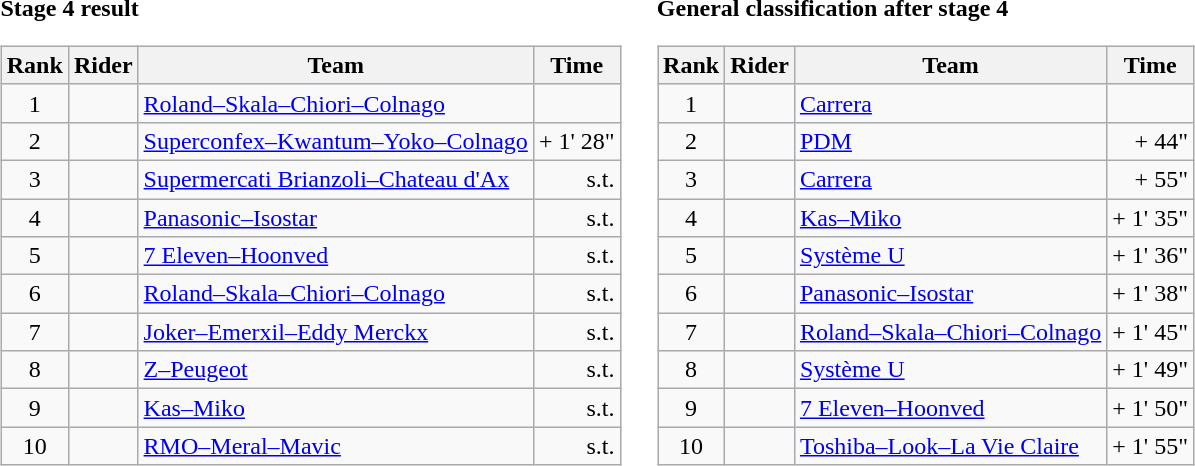<table>
<tr>
<td><strong>Stage 4 result</strong><br><table class="wikitable">
<tr>
<th scope="col">Rank</th>
<th scope="col">Rider</th>
<th scope="col">Team</th>
<th scope="col">Time</th>
</tr>
<tr>
<td style="text-align:center;">1</td>
<td></td>
<td><a href='#'>Roland–Skala–Chiori–Colnago</a></td>
<td style="text-align:right;"></td>
</tr>
<tr>
<td style="text-align:center;">2</td>
<td></td>
<td><a href='#'>Superconfex–Kwantum–Yoko–Colnago</a></td>
<td style="text-align:right;">+ 1' 28"</td>
</tr>
<tr>
<td style="text-align:center;">3</td>
<td></td>
<td><a href='#'>Supermercati Brianzoli–Chateau d'Ax</a></td>
<td style="text-align:right;">s.t.</td>
</tr>
<tr>
<td style="text-align:center;">4</td>
<td></td>
<td><a href='#'>Panasonic–Isostar</a></td>
<td style="text-align:right;">s.t.</td>
</tr>
<tr>
<td style="text-align:center;">5</td>
<td></td>
<td><a href='#'>7 Eleven–Hoonved</a></td>
<td style="text-align:right;">s.t.</td>
</tr>
<tr>
<td style="text-align:center;">6</td>
<td></td>
<td><a href='#'>Roland–Skala–Chiori–Colnago</a></td>
<td style="text-align:right;">s.t.</td>
</tr>
<tr>
<td style="text-align:center;">7</td>
<td></td>
<td><a href='#'>Joker–Emerxil–Eddy Merckx</a></td>
<td style="text-align:right;">s.t.</td>
</tr>
<tr>
<td style="text-align:center;">8</td>
<td></td>
<td><a href='#'>Z–Peugeot</a></td>
<td style="text-align:right;">s.t.</td>
</tr>
<tr>
<td style="text-align:center;">9</td>
<td></td>
<td><a href='#'>Kas–Miko</a></td>
<td style="text-align:right;">s.t.</td>
</tr>
<tr>
<td style="text-align:center;">10</td>
<td></td>
<td><a href='#'>RMO–Meral–Mavic</a></td>
<td style="text-align:right;">s.t.</td>
</tr>
</table>
</td>
<td></td>
<td><strong>General classification after stage 4</strong><br><table class="wikitable">
<tr>
<th scope="col">Rank</th>
<th scope="col">Rider</th>
<th scope="col">Team</th>
<th scope="col">Time</th>
</tr>
<tr>
<td style="text-align:center;">1</td>
<td> </td>
<td><a href='#'>Carrera</a></td>
<td style="text-align:right;"></td>
</tr>
<tr>
<td style="text-align:center;">2</td>
<td></td>
<td><a href='#'>PDM</a></td>
<td style="text-align:right;">+ 44"</td>
</tr>
<tr>
<td style="text-align:center;">3</td>
<td></td>
<td><a href='#'>Carrera</a></td>
<td style="text-align:right;">+ 55"</td>
</tr>
<tr>
<td style="text-align:center;">4</td>
<td></td>
<td><a href='#'>Kas–Miko</a></td>
<td style="text-align:right;">+ 1' 35"</td>
</tr>
<tr>
<td style="text-align:center;">5</td>
<td></td>
<td><a href='#'>Système U</a></td>
<td style="text-align:right;">+ 1' 36"</td>
</tr>
<tr>
<td style="text-align:center;">6</td>
<td></td>
<td><a href='#'>Panasonic–Isostar</a></td>
<td style="text-align:right;">+ 1' 38"</td>
</tr>
<tr>
<td style="text-align:center;">7</td>
<td></td>
<td><a href='#'>Roland–Skala–Chiori–Colnago</a></td>
<td style="text-align:right;">+ 1' 45"</td>
</tr>
<tr>
<td style="text-align:center;">8</td>
<td></td>
<td><a href='#'>Système U</a></td>
<td style="text-align:right;">+ 1' 49"</td>
</tr>
<tr>
<td style="text-align:center;">9</td>
<td></td>
<td><a href='#'>7 Eleven–Hoonved</a></td>
<td style="text-align:right;">+ 1' 50"</td>
</tr>
<tr>
<td style="text-align:center;">10</td>
<td></td>
<td><a href='#'>Toshiba–Look–La Vie Claire</a></td>
<td style="text-align:right;">+ 1' 55"</td>
</tr>
</table>
</td>
</tr>
</table>
